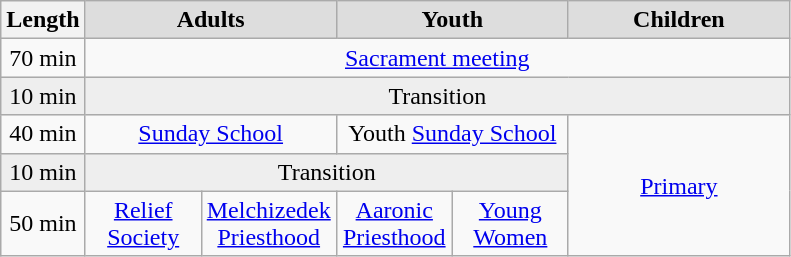<table class=wikitable>
<tr>
<th>Length</th>
<th colspan=2 style=background:#dddddd>Adults</th>
<th colspan=2 style=background:#dddddd>Youth</th>
<th style=background:#dddddd>Children</th>
</tr>
<tr align=center>
<td>70 min</td>
<td colspan=5><a href='#'>Sacrament meeting</a></td>
</tr>
<tr align=center style=background:#eeeeee>
<td>10 min</td>
<td colspan=5>Transition</td>
</tr>
<tr align=center>
<td>40 min</td>
<td colspan=2><a href='#'>Sunday School</a></td>
<td colspan=2>Youth <a href='#'>Sunday School</a></td>
<td rowspan=3 width=140><a href='#'>Primary</a></td>
</tr>
<tr align=center style=background:#eeeeee>
<td>10 min</td>
<td colspan=4>Transition</td>
</tr>
<tr align=center>
<td>50 min</td>
<td width=70><a href='#'>Relief</a> <br><a href='#'>Society</a></td>
<td width=70><a href='#'>Melchizedek Priesthood</a></td>
<td width=70><a href='#'>Aaronic Priesthood</a></td>
<td width=70><a href='#'>Young</a> <br><a href='#'>Women</a></td>
</tr>
</table>
